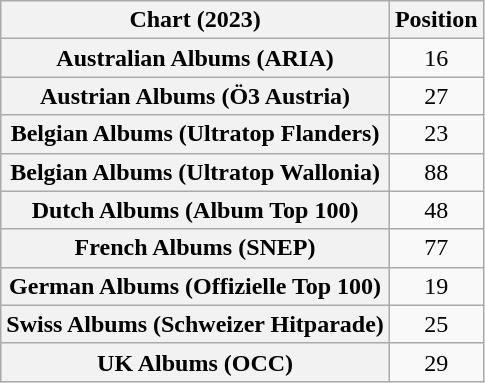<table class="wikitable sortable plainrowheaders" style="text-align:center">
<tr>
<th scope="col">Chart (2023)</th>
<th scope="col">Position</th>
</tr>
<tr>
<th scope="row">Australian Albums (ARIA)</th>
<td>16</td>
</tr>
<tr>
<th scope="row">Austrian Albums (Ö3 Austria)</th>
<td>27</td>
</tr>
<tr>
<th scope="row">Belgian Albums (Ultratop Flanders)</th>
<td>23</td>
</tr>
<tr>
<th scope="row">Belgian Albums (Ultratop Wallonia)</th>
<td>88</td>
</tr>
<tr>
<th scope="row">Dutch Albums (Album Top 100)</th>
<td>48</td>
</tr>
<tr>
<th scope="row">French Albums (SNEP)</th>
<td>77</td>
</tr>
<tr>
<th scope="row">German Albums (Offizielle Top 100)</th>
<td>19</td>
</tr>
<tr>
<th scope="row">Swiss Albums (Schweizer Hitparade)</th>
<td>25</td>
</tr>
<tr>
<th scope="row">UK Albums (OCC)</th>
<td>29</td>
</tr>
</table>
